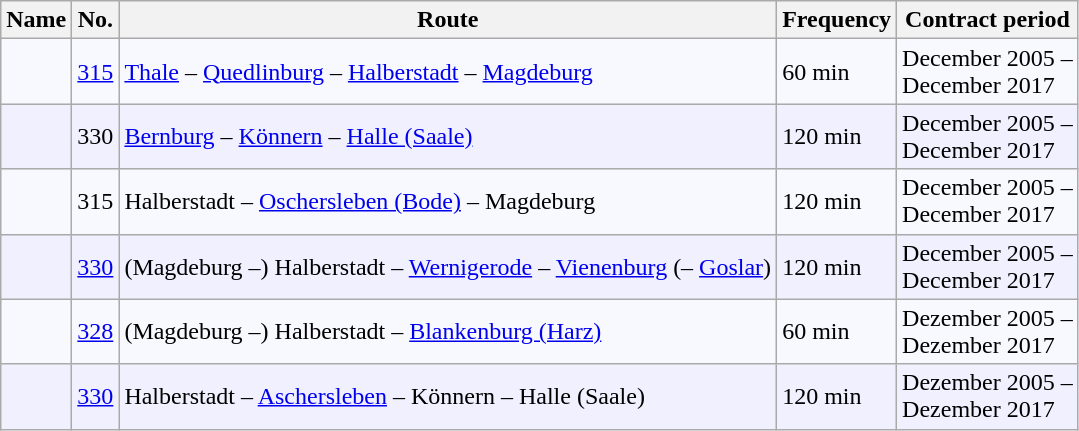<table class="wikitable">
<tr class="hintergrundfarbe5">
<th>Name</th>
<th>No.</th>
<th>Route</th>
<th>Frequency</th>
<th>Contract period</th>
</tr>
<tr style="background-color: #f8f8ff">
<td align="center"> </td>
<td align="center"><a href='#'>315</a></td>
<td><a href='#'>Thale</a> – <a href='#'>Quedlinburg</a> – <a href='#'>Halberstadt</a> – <a href='#'>Magdeburg</a></td>
<td>60 min</td>
<td>December 2005 –<br>December 2017</td>
</tr>
<tr style="background-color: #f0f0ff">
<td align="center"> </td>
<td align="center">330</td>
<td><a href='#'>Bernburg</a> – <a href='#'>Könnern</a> – <a href='#'>Halle (Saale)</a></td>
<td>120 min</td>
<td>December 2005 –<br>December 2017</td>
</tr>
<tr style="background-color: #f8f8ff">
<td align="center"> </td>
<td align="center">315</td>
<td>Halberstadt – <a href='#'>Oschersleben (Bode)</a> – Magdeburg</td>
<td>120 min</td>
<td>December 2005 –<br>December 2017</td>
</tr>
<tr style="background-color: #f0f0ff">
<td align="center"> </td>
<td align="center"><a href='#'>330</a></td>
<td>(Magdeburg –) Halberstadt – <a href='#'>Wernigerode</a> – <a href='#'>Vienenburg</a> (– <a href='#'>Goslar</a>)</td>
<td>120 min</td>
<td>December 2005 –<br>December 2017</td>
</tr>
<tr style="background-color: #f8f8ff">
<td align="center"> </td>
<td align="center"><a href='#'>328</a></td>
<td>(Magdeburg –) Halberstadt – <a href='#'>Blankenburg (Harz)</a></td>
<td>60 min</td>
<td>Dezember 2005 –<br>Dezember 2017</td>
</tr>
<tr style="background-color: #f0f0ff">
<td align="center"> </td>
<td align="center"><a href='#'>330</a></td>
<td>Halberstadt – <a href='#'>Aschersleben</a> – Könnern – Halle (Saale)</td>
<td>120 min</td>
<td>Dezember 2005 –<br>Dezember 2017</td>
</tr>
</table>
